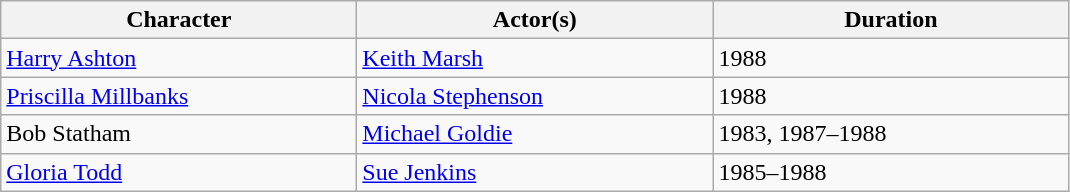<table class="wikitable">
<tr>
<th scope="col" style="width:230px;">Character</th>
<th scope="col" style="width:230px;">Actor(s)</th>
<th scope="col" style="width:230px;">Duration</th>
</tr>
<tr>
<td><a href='#'>Harry Ashton</a></td>
<td><a href='#'>Keith Marsh</a></td>
<td>1988</td>
</tr>
<tr>
<td><a href='#'>Priscilla Millbanks</a></td>
<td><a href='#'>Nicola Stephenson</a></td>
<td>1988</td>
</tr>
<tr>
<td>Bob Statham</td>
<td><a href='#'>Michael Goldie</a></td>
<td>1983, 1987–1988</td>
</tr>
<tr>
<td><a href='#'>Gloria Todd</a></td>
<td><a href='#'>Sue Jenkins</a></td>
<td>1985–1988</td>
</tr>
</table>
